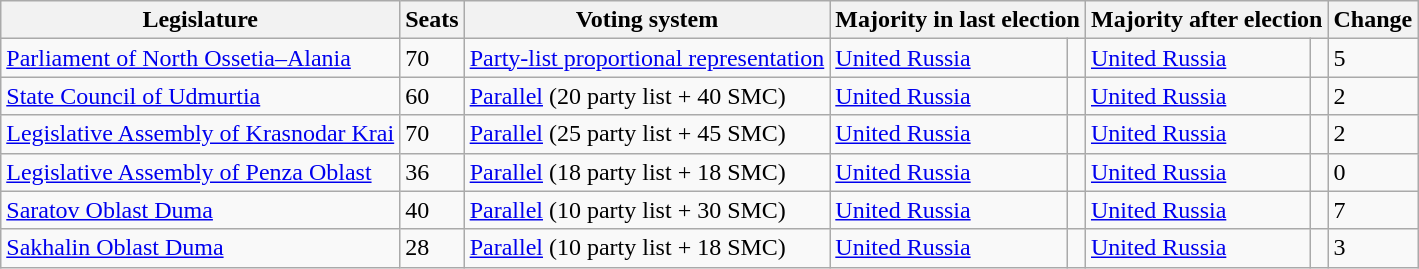<table class="wikitable">
<tr>
<th>Legislature</th>
<th>Seats</th>
<th>Voting system</th>
<th colspan=2>Majority in last election</th>
<th colspan=2>Majority after election</th>
<th>Change</th>
</tr>
<tr>
<td><a href='#'>Parliament of North Ossetia–Alania</a></td>
<td>70</td>
<td><a href='#'>Party-list proportional representation</a></td>
<td><a href='#'>United Russia</a></td>
<td></td>
<td><a href='#'>United Russia</a></td>
<td></td>
<td> 5</td>
</tr>
<tr>
<td><a href='#'>State Council of Udmurtia</a></td>
<td>60</td>
<td><a href='#'>Parallel</a> (20 party list + 40 SMC)</td>
<td><a href='#'>United Russia</a></td>
<td></td>
<td><a href='#'>United Russia</a></td>
<td></td>
<td> 2</td>
</tr>
<tr>
<td><a href='#'>Legislative Assembly of Krasnodar Krai</a></td>
<td>70</td>
<td><a href='#'>Parallel</a> (25 party list + 45 SMC)</td>
<td><a href='#'>United Russia</a></td>
<td></td>
<td><a href='#'>United Russia</a></td>
<td></td>
<td> 2</td>
</tr>
<tr>
<td><a href='#'>Legislative Assembly of Penza Oblast</a></td>
<td>36</td>
<td><a href='#'>Parallel</a> (18 party list + 18 SMC)</td>
<td><a href='#'>United Russia</a></td>
<td></td>
<td><a href='#'>United Russia</a></td>
<td></td>
<td> 0</td>
</tr>
<tr>
<td><a href='#'>Saratov Oblast Duma</a></td>
<td>40</td>
<td><a href='#'>Parallel</a> (10 party list + 30 SMC)</td>
<td><a href='#'>United Russia</a></td>
<td></td>
<td><a href='#'>United Russia</a></td>
<td></td>
<td> 7</td>
</tr>
<tr>
<td><a href='#'>Sakhalin Oblast Duma</a></td>
<td>28</td>
<td><a href='#'>Parallel</a> (10 party list + 18 SMC)</td>
<td><a href='#'>United Russia</a></td>
<td></td>
<td><a href='#'>United Russia</a></td>
<td></td>
<td> 3</td>
</tr>
</table>
